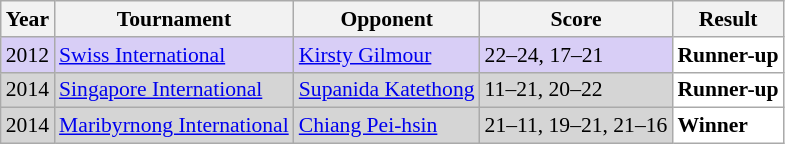<table class="sortable wikitable" style="font-size: 90%;">
<tr>
<th>Year</th>
<th>Tournament</th>
<th>Opponent</th>
<th>Score</th>
<th>Result</th>
</tr>
<tr style="background:#D8CEF6">
<td align="center">2012</td>
<td align="left"><a href='#'>Swiss International</a></td>
<td align="left"> <a href='#'>Kirsty Gilmour</a></td>
<td align="left">22–24, 17–21</td>
<td style="text-align:left; background:white"> <strong>Runner-up</strong></td>
</tr>
<tr style="background:#D5D5D5">
<td align="center">2014</td>
<td align="left"><a href='#'>Singapore International</a></td>
<td align="left"> <a href='#'>Supanida Katethong</a></td>
<td align="left">11–21, 20–22</td>
<td style="text-align:left; background:white"> <strong>Runner-up</strong></td>
</tr>
<tr style="background:#D5D5D5">
<td align="center">2014</td>
<td align="left"><a href='#'>Maribyrnong International</a></td>
<td align="left"> <a href='#'>Chiang Pei-hsin</a></td>
<td align="left">21–11, 19–21, 21–16</td>
<td style="text-align:left; background:white"> <strong>Winner</strong></td>
</tr>
</table>
